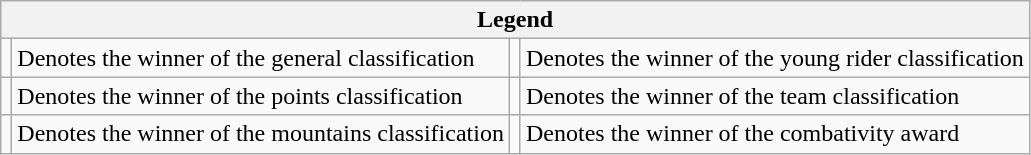<table class="wikitable">
<tr>
<th colspan="4">Legend</th>
</tr>
<tr>
<td></td>
<td>Denotes the winner of the general classification</td>
<td></td>
<td>Denotes the winner of the young rider classification</td>
</tr>
<tr>
<td></td>
<td>Denotes the winner of the points classification</td>
<td></td>
<td>Denotes the winner of the team classification</td>
</tr>
<tr>
<td></td>
<td>Denotes the winner of the mountains classification</td>
<td></td>
<td>Denotes the winner of the combativity award</td>
</tr>
</table>
